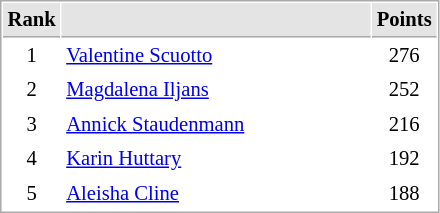<table cellspacing="1" cellpadding="3" style="border:1px solid #AAAAAA;font-size:86%">
<tr bgcolor="#E4E4E4">
<th style="border-bottom:1px solid #AAAAAA" width=10>Rank</th>
<th style="border-bottom:1px solid #AAAAAA" width=200></th>
<th style="border-bottom:1px solid #AAAAAA" width=20>Points</th>
</tr>
<tr>
<td align="center">1</td>
<td> <a href='#'>Valentine Scuotto</a></td>
<td align=center>276</td>
</tr>
<tr>
<td align="center">2</td>
<td> <a href='#'>Magdalena Iljans</a></td>
<td align=center>252</td>
</tr>
<tr>
<td align="center">3</td>
<td> <a href='#'>Annick Staudenmann</a></td>
<td align=center>216</td>
</tr>
<tr>
<td align="center">4</td>
<td> <a href='#'>Karin Huttary</a></td>
<td align=center>192</td>
</tr>
<tr>
<td align="center">5</td>
<td> <a href='#'>Aleisha Cline</a></td>
<td align=center>188</td>
</tr>
</table>
